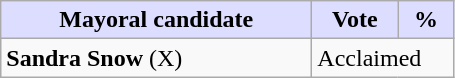<table class="wikitable">
<tr>
<th style="background:#ddf; width:200px;">Mayoral candidate</th>
<th style="background:#ddf; width:50px;">Vote</th>
<th style="background:#ddf; width:30px;">%</th>
</tr>
<tr>
<td><strong>Sandra Snow</strong> (X)</td>
<td colspan="2">Acclaimed</td>
</tr>
</table>
